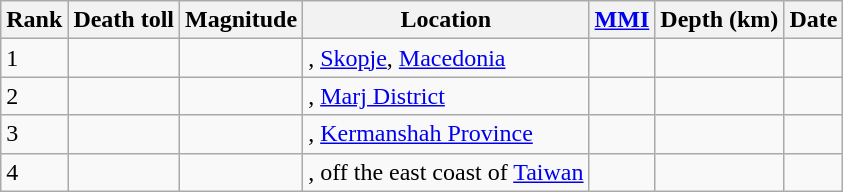<table class="sortable wikitable" style="font-size:100%;">
<tr>
<th>Rank</th>
<th>Death toll</th>
<th>Magnitude</th>
<th>Location</th>
<th><a href='#'>MMI</a></th>
<th>Depth (km)</th>
<th>Date</th>
</tr>
<tr>
<td>1</td>
<td></td>
<td></td>
<td>, <a href='#'>Skopje</a>, <a href='#'>Macedonia</a></td>
<td></td>
<td></td>
<td></td>
</tr>
<tr>
<td>2</td>
<td></td>
<td></td>
<td>, <a href='#'>Marj District</a></td>
<td></td>
<td></td>
<td></td>
</tr>
<tr>
<td>3</td>
<td></td>
<td></td>
<td>, <a href='#'>Kermanshah Province</a></td>
<td></td>
<td></td>
<td></td>
</tr>
<tr>
<td>4</td>
<td></td>
<td></td>
<td>, off the east coast of <a href='#'>Taiwan</a></td>
<td></td>
<td></td>
<td></td>
</tr>
</table>
